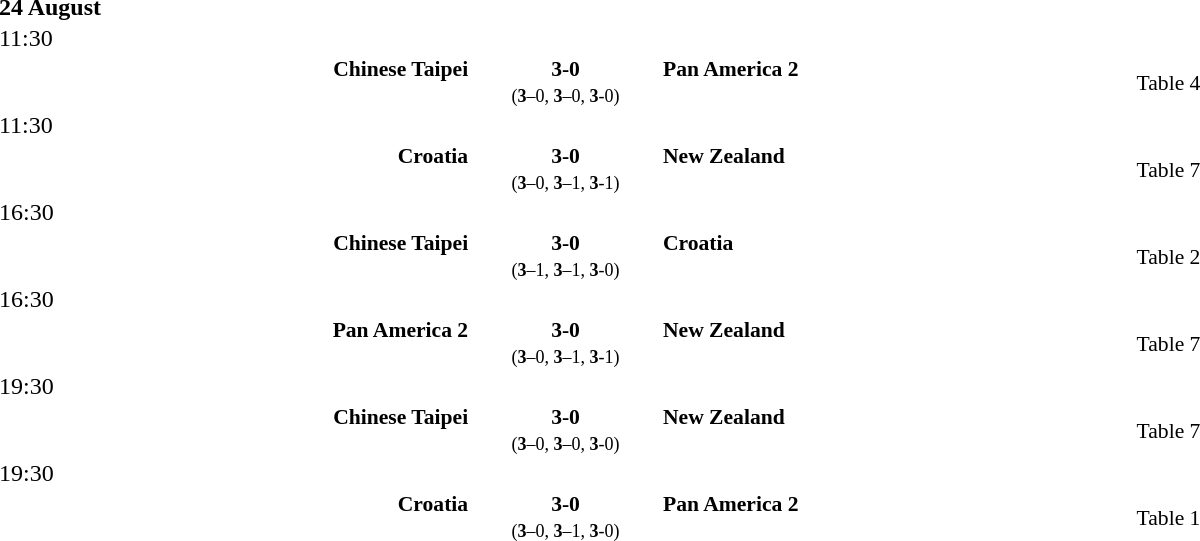<table style="width:100%;" cellspacing="1">
<tr>
<th width=25%></th>
<th width=10%></th>
<th width=25%></th>
</tr>
<tr>
<td><strong>24 August</strong></td>
</tr>
<tr>
<td>11:30</td>
</tr>
<tr style=font-size:90%>
<td align=right><strong>Chinese Taipei<br><br></strong></td>
<td align=center><strong> 3-0 </strong><br><small>(<strong>3</strong>–0, <strong>3</strong>–0, <strong>3</strong>-0)</small></td>
<td><strong>Pan America 2</strong><br><br></td>
<td>Table 4</td>
</tr>
<tr>
<td>11:30</td>
</tr>
<tr style=font-size:90%>
<td align=right><strong>Croatia<br><br></strong></td>
<td align=center><strong> 3-0 </strong><br><small>(<strong>3</strong>–0, <strong>3</strong>–1, <strong>3</strong>-1)</small></td>
<td><strong>New Zealand</strong><br><br></td>
<td>Table 7</td>
</tr>
<tr>
<td>16:30</td>
</tr>
<tr style=font-size:90%>
<td align=right><strong>Chinese Taipei<br><br></strong></td>
<td align=center><strong> 3-0 </strong><br><small>(<strong>3</strong>–1, <strong>3</strong>–1, <strong>3</strong>-0)</small></td>
<td><strong>Croatia</strong><br><br></td>
<td>Table 2</td>
</tr>
<tr>
<td>16:30</td>
</tr>
<tr style=font-size:90%>
<td align=right><strong>Pan America 2<br><br></strong></td>
<td align=center><strong> 3-0 </strong><br><small>(<strong>3</strong>–0, <strong>3</strong>–1, <strong>3</strong>-1)</small></td>
<td><strong>New Zealand</strong><br><br></td>
<td>Table 7</td>
</tr>
<tr>
<td>19:30</td>
</tr>
<tr style=font-size:90%>
<td align=right><strong>Chinese Taipei<br><br></strong></td>
<td align=center><strong> 3-0 </strong><br><small>(<strong>3</strong>–0, <strong>3</strong>–0, <strong>3</strong>-0)</small></td>
<td><strong>New Zealand</strong><br><br></td>
<td>Table 7</td>
</tr>
<tr>
<td>19:30</td>
</tr>
<tr style=font-size:90%>
<td align=right><strong>Croatia<br><br></strong></td>
<td align=center><strong> 3-0 </strong><br><small>(<strong>3</strong>–0, <strong>3</strong>–1, <strong>3</strong>-0)</small></td>
<td><strong>Pan America 2</strong><br><br></td>
<td>Table 1</td>
</tr>
</table>
